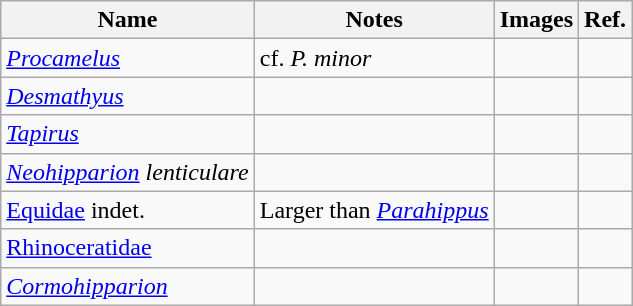<table class="wikitable">
<tr>
<th>Name</th>
<th>Notes</th>
<th>Images</th>
<th>Ref.</th>
</tr>
<tr>
<td><em><a href='#'>Procamelus</a></em></td>
<td>cf. <em>P. minor</em></td>
<td></td>
<td></td>
</tr>
<tr>
<td><em><a href='#'>Desmathyus</a></em></td>
<td></td>
<td></td>
<td></td>
</tr>
<tr>
<td><em><a href='#'>Tapirus</a></em></td>
<td></td>
<td></td>
<td></td>
</tr>
<tr>
<td><em><a href='#'>Neohipparion</a> lenticulare</em></td>
<td></td>
<td></td>
<td></td>
</tr>
<tr>
<td><a href='#'>Equidae</a> indet.</td>
<td>Larger than <em><a href='#'>Parahippus</a></em></td>
<td></td>
<td></td>
</tr>
<tr>
<td><a href='#'>Rhinoceratidae</a></td>
<td></td>
<td></td>
<td></td>
</tr>
<tr>
<td><em><a href='#'>Cormohipparion</a></em></td>
<td></td>
<td></td>
<td></td>
</tr>
</table>
